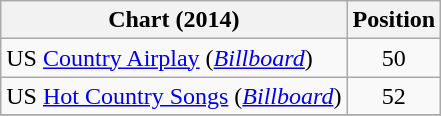<table class="wikitable sortable">
<tr>
<th scope="col">Chart (2014)</th>
<th scope="col">Position</th>
</tr>
<tr>
<td>US <a href='#'>Country Airplay</a> (<em><a href='#'>Billboard</a></em>)</td>
<td align="center">50</td>
</tr>
<tr>
<td>US <a href='#'>Hot Country Songs</a> (<em><a href='#'>Billboard</a></em>)</td>
<td align="center">52</td>
</tr>
<tr>
</tr>
</table>
